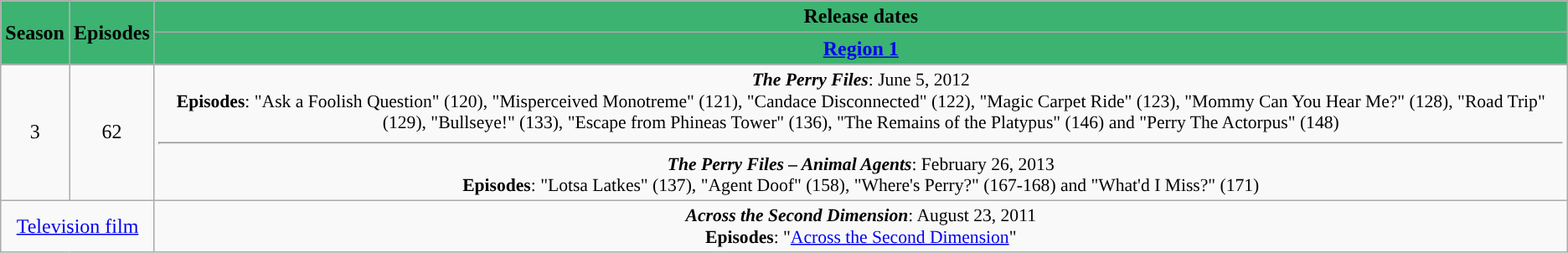<table class="wikitable" style="text-align: center;">
<tr>
<th rowspan=2 style="background:#3cb371">Season</th>
<th rowspan=2 style="background:#3cb371">Episodes</th>
<th style="background:#3cb371">Release dates</th>
</tr>
<tr>
<th style="background:#3cb371"><a href='#'>Region 1</a></th>
</tr>
<tr>
<td>3</td>
<td>62</td>
<td style="font-size:90%"><strong><em>The Perry Files</em></strong>: June 5, 2012<br><strong>Episodes</strong>: "Ask a Foolish Question" (120), "Misperceived Monotreme" (121), "Candace Disconnected" (122), "Magic Carpet Ride" (123), "Mommy Can You Hear Me?" (128), "Road Trip" (129), "Bullseye!" (133), "Escape from Phineas Tower" (136), "The Remains of the Platypus" (146) and "Perry The Actorpus" (148)<hr><strong><em>The Perry Files – Animal Agents</em></strong>: February 26, 2013<br><strong>Episodes</strong>: "Lotsa Latkes" (137), "Agent Doof" (158), "Where's Perry?" (167-168) and "What'd I Miss?" (171)</td>
</tr>
<tr>
<td colspan=2><a href='#'>Television film</a></td>
<td style="font-size:90%"><strong><em>Across the Second Dimension</em></strong>: August 23, 2011<br><strong>Episodes</strong>: "<a href='#'>Across the Second Dimension</a>"</td>
</tr>
</table>
